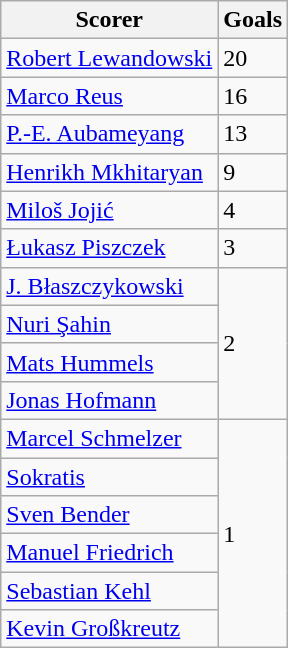<table class="wikitable">
<tr>
<th>Scorer</th>
<th>Goals</th>
</tr>
<tr>
<td> <a href='#'>Robert Lewandowski</a></td>
<td>20</td>
</tr>
<tr>
<td> <a href='#'>Marco Reus</a></td>
<td>16</td>
</tr>
<tr>
<td> <a href='#'>P.-E. Aubameyang</a></td>
<td>13</td>
</tr>
<tr>
<td> <a href='#'>Henrikh Mkhitaryan</a></td>
<td>9</td>
</tr>
<tr>
<td> <a href='#'>Miloš Jojić</a></td>
<td>4</td>
</tr>
<tr>
<td> <a href='#'>Łukasz Piszczek</a></td>
<td>3</td>
</tr>
<tr>
<td> <a href='#'>J. Błaszczykowski</a></td>
<td rowspan=4>2</td>
</tr>
<tr>
<td> <a href='#'>Nuri Şahin</a></td>
</tr>
<tr>
<td> <a href='#'>Mats Hummels</a></td>
</tr>
<tr>
<td> <a href='#'>Jonas Hofmann</a></td>
</tr>
<tr>
<td> <a href='#'>Marcel Schmelzer</a></td>
<td rowspan=7>1</td>
</tr>
<tr>
<td> <a href='#'>Sokratis</a></td>
</tr>
<tr>
<td> <a href='#'>Sven Bender</a></td>
</tr>
<tr>
<td> <a href='#'>Manuel Friedrich</a></td>
</tr>
<tr>
<td> <a href='#'>Sebastian Kehl</a></td>
</tr>
<tr>
<td> <a href='#'>Kevin Großkreutz</a></td>
</tr>
</table>
